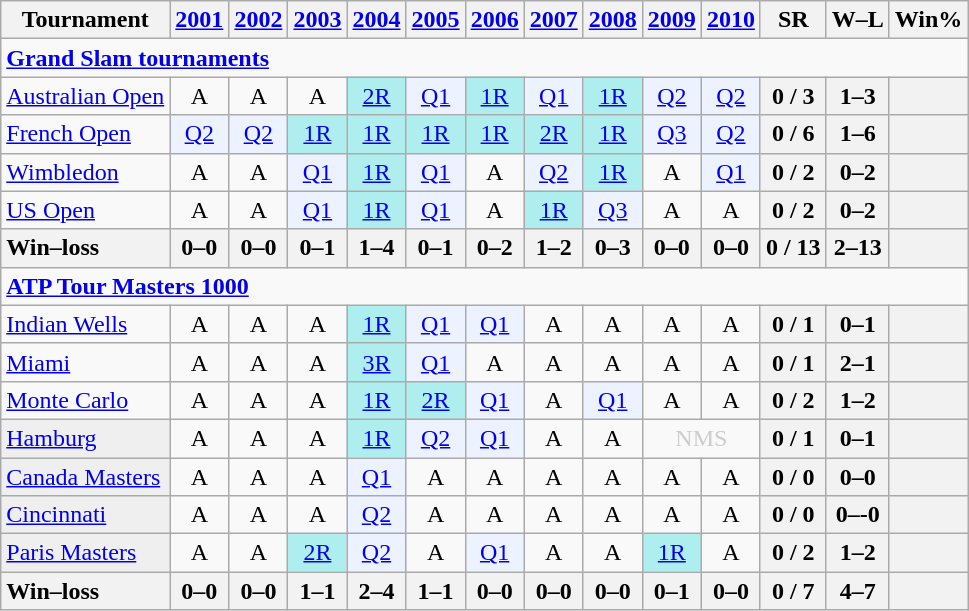<table class=wikitable style=text-align:center>
<tr>
<th>Tournament</th>
<th><a href='#'>2001</a></th>
<th><a href='#'>2002</a></th>
<th><a href='#'>2003</a></th>
<th><a href='#'>2004</a></th>
<th><a href='#'>2005</a></th>
<th><a href='#'>2006</a></th>
<th><a href='#'>2007</a></th>
<th><a href='#'>2008</a></th>
<th><a href='#'>2009</a></th>
<th><a href='#'>2010</a></th>
<th>SR</th>
<th>W–L</th>
<th>Win%</th>
</tr>
<tr>
<td colspan=25 style=text-align:left><a href='#'><strong>Grand Slam tournaments</strong></a></td>
</tr>
<tr>
<td align=left><a href='#'>Australian Open</a></td>
<td>A</td>
<td>A</td>
<td>A</td>
<td bgcolor=afeeee><a href='#'>2R</a></td>
<td bgcolor=ecf2ff><a href='#'>Q1</a></td>
<td bgcolor=afeeee><a href='#'>1R</a></td>
<td bgcolor=ecf2ff><a href='#'>Q1</a></td>
<td bgcolor=afeeee><a href='#'>1R</a></td>
<td bgcolor=ecf2ff><a href='#'>Q2</a></td>
<td bgcolor=ecf2ff><a href='#'>Q2</a></td>
<th>0 / 3</th>
<th>1–3</th>
<th></th>
</tr>
<tr>
<td align=left><a href='#'>French Open</a></td>
<td bgcolor=ecf2ff><a href='#'>Q2</a></td>
<td bgcolor=ecf2ff><a href='#'>Q2</a></td>
<td bgcolor=afeeee><a href='#'>1R</a></td>
<td bgcolor=afeeee><a href='#'>1R</a></td>
<td bgcolor=afeeee><a href='#'>1R</a></td>
<td bgcolor=afeeee><a href='#'>1R</a></td>
<td bgcolor=afeeee><a href='#'>2R</a></td>
<td bgcolor=afeeee><a href='#'>1R</a></td>
<td bgcolor=ecf2ff><a href='#'>Q3</a></td>
<td bgcolor=ecf2ff><a href='#'>Q2</a></td>
<th>0 / 6</th>
<th>1–6</th>
<th></th>
</tr>
<tr>
<td align=left><a href='#'>Wimbledon</a></td>
<td>A</td>
<td>A</td>
<td bgcolor=ecf2ff><a href='#'>Q1</a></td>
<td bgcolor=afeeee><a href='#'>1R</a></td>
<td bgcolor=ecf2ff><a href='#'>Q1</a></td>
<td>A</td>
<td bgcolor=ecf2ff><a href='#'>Q2</a></td>
<td bgcolor=afeeee><a href='#'>1R</a></td>
<td>A</td>
<td bgcolor=ecf2ff><a href='#'>Q1</a></td>
<th>0 / 2</th>
<th>0–2</th>
<th></th>
</tr>
<tr>
<td align=left><a href='#'>US Open</a></td>
<td>A</td>
<td>A</td>
<td bgcolor=ecf2ff><a href='#'>Q1</a></td>
<td bgcolor=afeeee><a href='#'>1R</a></td>
<td bgcolor=ecf2ff><a href='#'>Q1</a></td>
<td>A</td>
<td bgcolor=afeeee><a href='#'>1R</a></td>
<td bgcolor=ecf2ff><a href='#'>Q3</a></td>
<td>A</td>
<td>A</td>
<th>0 / 2</th>
<th>0–2</th>
<th></th>
</tr>
<tr>
<th style=text-align:left><strong>Win–loss</strong></th>
<th>0–0</th>
<th>0–0</th>
<th>0–1</th>
<th>1–4</th>
<th>0–1</th>
<th>0–2</th>
<th>1–2</th>
<th>0–3</th>
<th>0–0</th>
<th>0–0</th>
<th>0 / 13</th>
<th>2–13</th>
<th></th>
</tr>
<tr>
<td colspan=25 style=text-align:left><strong><a href='#'>ATP Tour Masters 1000</a></strong></td>
</tr>
<tr>
<td align=left><a href='#'>Indian Wells</a></td>
<td>A</td>
<td>A</td>
<td>A</td>
<td bgcolor=afeeee><a href='#'>1R</a></td>
<td bgcolor=ecf2ff><a href='#'>Q1</a></td>
<td bgcolor=ecf2ff><a href='#'>Q1</a></td>
<td>A</td>
<td>A</td>
<td>A</td>
<td>A</td>
<th>0 / 1</th>
<th>0–1</th>
<th></th>
</tr>
<tr>
<td align=left><a href='#'>Miami</a></td>
<td>A</td>
<td>A</td>
<td>A</td>
<td bgcolor=afeeee><a href='#'>3R</a></td>
<td bgcolor=ecf2ff><a href='#'>Q1</a></td>
<td>A</td>
<td>A</td>
<td>A</td>
<td>A</td>
<td>A</td>
<th>0 / 1</th>
<th>2–1</th>
<th></th>
</tr>
<tr>
<td align=left><a href='#'>Monte Carlo</a></td>
<td>A</td>
<td>A</td>
<td>A</td>
<td bgcolor=afeeee><a href='#'>1R</a></td>
<td bgcolor=afeeee><a href='#'>2R</a></td>
<td bgcolor=ecf2ff><a href='#'>Q1</a></td>
<td>A</td>
<td bgcolor=ecf2ff><a href='#'>Q1</a></td>
<td>A</td>
<td>A</td>
<th>0 / 2</th>
<th>1–2</th>
<th></th>
</tr>
<tr>
<td bgcolor=efefef align=left><a href='#'>Hamburg</a></td>
<td>A</td>
<td>A</td>
<td>A</td>
<td bgcolor=afeeee><a href='#'>1R</a></td>
<td bgcolor=ecf2ff><a href='#'>Q2</a></td>
<td bgcolor=ecf2ff><a href='#'>Q1</a></td>
<td>A</td>
<td>A</td>
<td align="center" colspan="2" style="color:#cccccc;">NMS</td>
<th>0 / 1</th>
<th>0–1</th>
<th></th>
</tr>
<tr>
<td bgcolor=efefef align=left><a href='#'>Canada Masters</a></td>
<td>A</td>
<td>A</td>
<td>A</td>
<td bgcolor=ecf2ff><a href='#'>Q1</a></td>
<td>A</td>
<td>A</td>
<td>A</td>
<td>A</td>
<td>A</td>
<td>A</td>
<th>0 / 0</th>
<th>0–0</th>
<th></th>
</tr>
<tr>
<td bgcolor=efefef align=left><a href='#'>Cincinnati</a></td>
<td>A</td>
<td>A</td>
<td>A</td>
<td bgcolor=ecf2ff><a href='#'>Q2</a></td>
<td>A</td>
<td>A</td>
<td>A</td>
<td>A</td>
<td>A</td>
<td>A</td>
<th>0 / 0</th>
<th>0–-0</th>
<th></th>
</tr>
<tr>
<td bgcolor=efefef align=left><a href='#'>Paris Masters</a></td>
<td>A</td>
<td>A</td>
<td bgcolor=afeeee><a href='#'>2R</a></td>
<td bgcolor=ecf2ff><a href='#'>Q2</a></td>
<td>A</td>
<td bgcolor=ecf2ff><a href='#'>Q1</a></td>
<td>A</td>
<td>A</td>
<td bgcolor=afeeee><a href='#'>1R</a></td>
<td>A</td>
<th>0 / 2</th>
<th>1–2</th>
<th></th>
</tr>
<tr>
<th style=text-align:left><strong>Win–loss</strong></th>
<th>0–0</th>
<th>0–0</th>
<th>1–1</th>
<th>2–4</th>
<th>1–1</th>
<th>0–0</th>
<th>0–0</th>
<th>0–0</th>
<th>0–1</th>
<th>0–0</th>
<th>0 / 7</th>
<th>4–7</th>
<th></th>
</tr>
</table>
